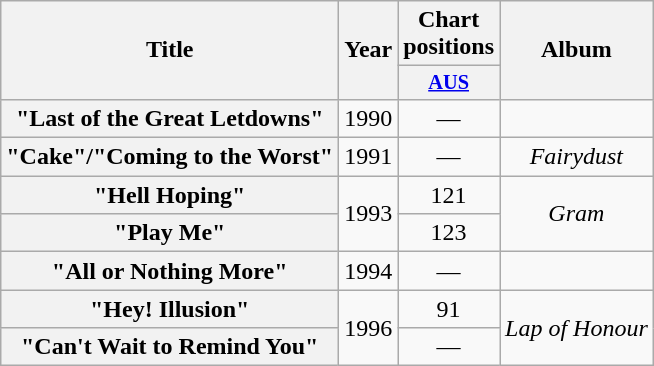<table class="wikitable plainrowheaders" style="text-align:center;">
<tr>
<th rowspan="2">Title</th>
<th rowspan="2">Year</th>
<th colspan="1">Chart positions</th>
<th rowspan="2">Album</th>
</tr>
<tr>
<th scope="col" style="width:3em;font-size:85%;"><a href='#'>AUS</a><br></th>
</tr>
<tr>
<th scope="row">"Last of the Great Letdowns"</th>
<td>1990</td>
<td>—</td>
<td></td>
</tr>
<tr>
<th scope="row">"Cake"/"Coming to the Worst"</th>
<td>1991</td>
<td>—</td>
<td><em>Fairydust</em></td>
</tr>
<tr>
<th scope="row">"Hell Hoping"</th>
<td rowspan="2">1993</td>
<td>121</td>
<td rowspan="2"><em>Gram</em></td>
</tr>
<tr>
<th scope="row">"Play Me"</th>
<td>123</td>
</tr>
<tr>
<th scope="row">"All or Nothing More"</th>
<td>1994</td>
<td>—</td>
<td></td>
</tr>
<tr>
<th scope="row">"Hey! Illusion"</th>
<td rowspan="2">1996</td>
<td>91</td>
<td rowspan="2"><em>Lap of Honour</em></td>
</tr>
<tr>
<th scope="row">"Can't Wait to Remind You"</th>
<td>—</td>
</tr>
</table>
